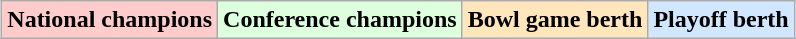<table class="wikitable" style="margin:1em auto;">
<tr>
<td bgcolor="#FFCCCC"><strong>National champions</strong></td>
<td bgcolor="#ddffdd"><strong>Conference champions</strong></td>
<td bgcolor="#ffe6bd"><strong>Bowl game berth</strong></td>
<td bgcolor="#d0e7ff"><strong>Playoff berth</strong></td>
</tr>
</table>
